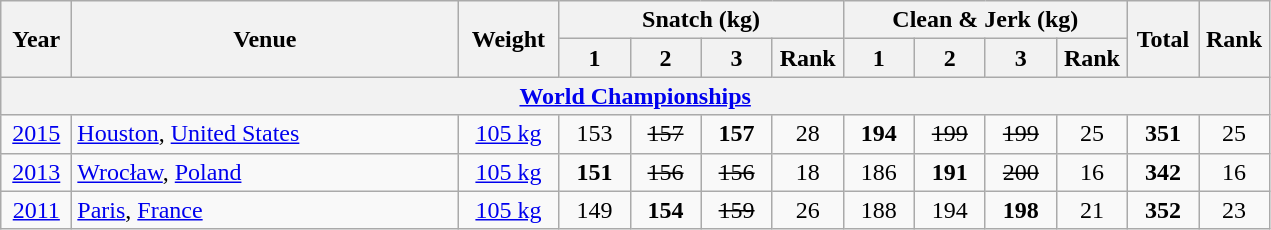<table class = "wikitable" style="text-align:center;">
<tr>
<th rowspan=2 width=40>Year</th>
<th rowspan=2 width=250>Venue</th>
<th rowspan=2 width=60>Weight</th>
<th colspan=4>Snatch (kg)</th>
<th colspan=4>Clean & Jerk (kg)</th>
<th rowspan=2 width=40>Total</th>
<th rowspan=2 width=40>Rank</th>
</tr>
<tr>
<th width=40>1</th>
<th width=40>2</th>
<th width=40>3</th>
<th width=40>Rank</th>
<th width=40>1</th>
<th width=40>2</th>
<th width=40>3</th>
<th width=40>Rank</th>
</tr>
<tr>
<th colspan=13><a href='#'>World Championships</a></th>
</tr>
<tr>
<td><a href='#'>2015</a></td>
<td align=left> <a href='#'>Houston</a>, <a href='#'>United States</a></td>
<td><a href='#'>105 kg</a></td>
<td>153</td>
<td><s>157</s></td>
<td><strong>157</strong></td>
<td>28</td>
<td><strong>194</strong></td>
<td><s>199</s></td>
<td><s>199</s></td>
<td>25</td>
<td><strong>351</strong></td>
<td>25</td>
</tr>
<tr>
<td><a href='#'>2013</a></td>
<td align=left> <a href='#'>Wrocław</a>, <a href='#'>Poland</a></td>
<td><a href='#'>105 kg</a></td>
<td><strong>151</strong></td>
<td><s>156</s></td>
<td><s>156</s></td>
<td>18</td>
<td>186</td>
<td><strong>191</strong></td>
<td><s>200</s></td>
<td>16</td>
<td><strong>342</strong></td>
<td>16</td>
</tr>
<tr>
<td><a href='#'>2011</a></td>
<td align=left> <a href='#'>Paris</a>, <a href='#'>France</a></td>
<td><a href='#'>105 kg</a></td>
<td>149</td>
<td><strong>154</strong></td>
<td><s>159</s></td>
<td>26</td>
<td>188</td>
<td>194</td>
<td><strong>198</strong></td>
<td>21</td>
<td><strong>352</strong></td>
<td>23</td>
</tr>
</table>
